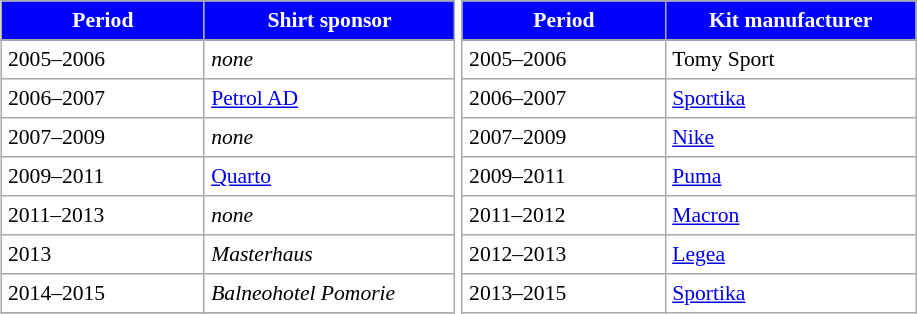<table>
<tr>
<td valign="top"><br><table cellpadding="4" border=1 cellspacing="0" style="margin: 0.5em 1em 0.5em 0; LightSkyBlue: #f9f9f9; border: 1px #aaa solid; border-collapse: collapse; font-size: 90%;" width=100%width=100%>
<tr align=center bgcolor=blue style="color:white; border: 1px #aaa solid;">
<th width="120">Period</th>
<th width="150">Shirt sponsor</th>
</tr>
<tr align=center>
</tr>
<tr>
<td>2005–2006</td>
<td><em>none</em></td>
</tr>
<tr>
<td>2006–2007</td>
<td><a href='#'>Petrol AD</a></td>
</tr>
<tr>
<td>2007–2009</td>
<td><em>none</em></td>
</tr>
<tr>
<td>2009–2011</td>
<td><a href='#'>Quarto</a></td>
</tr>
<tr>
<td>2011–2013</td>
<td><em>none</em></td>
</tr>
<tr>
<td>2013</td>
<td><em>Masterhaus</em></td>
</tr>
<tr>
<td>2014–2015</td>
<td><em>Balneohotel Pomorie</em></td>
</tr>
<tr>
</tr>
</table>
</td>
<td valign="top"><br><table cellpadding="4" border=1 cellspacing="0" style="margin: 0.5em 1em 0.5em 0; LightSkyBlue: #f9f9f9; border: 1px #aaa solid; border-collapse: collapse; font-size: 90%;" width=100%width=100%>
<tr align=center bgcolor=blue style="color:white; border: 1px #aaa solid;">
<th width="120">Period</th>
<th width="150">Kit manufacturer</th>
</tr>
<tr align=center>
</tr>
<tr>
<td>2005–2006</td>
<td>Tomy Sport</td>
</tr>
<tr>
<td>2006–2007</td>
<td><a href='#'>Sportika</a></td>
</tr>
<tr>
<td>2007–2009</td>
<td><a href='#'>Nike</a></td>
</tr>
<tr>
<td>2009–2011</td>
<td><a href='#'>Puma</a></td>
</tr>
<tr>
<td>2011–2012</td>
<td><a href='#'>Macron</a></td>
</tr>
<tr>
<td>2012–2013</td>
<td><a href='#'>Legea</a></td>
</tr>
<tr>
<td>2013–2015</td>
<td><a href='#'>Sportika</a></td>
</tr>
</table>
</td>
</tr>
</table>
